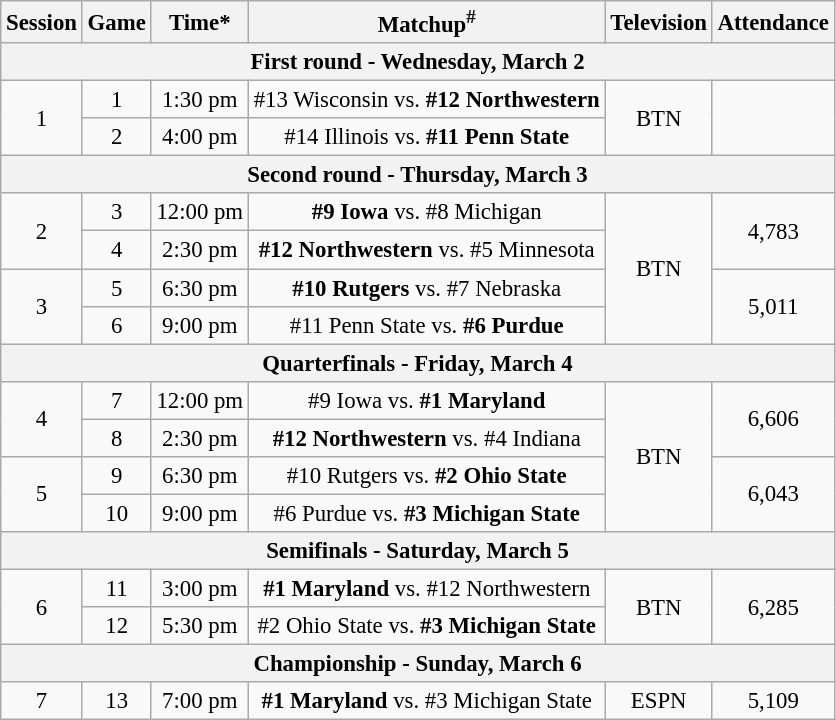<table class="wikitable" style="text-align:center;font-size: 95%">
<tr>
<th>Session</th>
<th>Game</th>
<th>Time*</th>
<th>Matchup<sup>#</sup></th>
<th>Television</th>
<th>Attendance</th>
</tr>
<tr>
<th colspan=6>First round - Wednesday, March 2</th>
</tr>
<tr>
<td rowspan=2 align=center>1</td>
<td>1</td>
<td>1:30 pm</td>
<td>#13 Wisconsin vs. <strong>#12 Northwestern</strong></td>
<td rowspan=2 style="text-align:center;">BTN</td>
<td rowspan=2></td>
</tr>
<tr>
<td>2</td>
<td>4:00 pm</td>
<td>#14 Illinois vs. <strong>#11 Penn State</strong></td>
</tr>
<tr>
<th colspan=6>Second round - Thursday, March 3</th>
</tr>
<tr>
<td rowspan=2 align=center>2</td>
<td>3</td>
<td>12:00 pm</td>
<td><strong>#9 Iowa</strong> vs. #8 Michigan</td>
<td rowspan=4 style="text-align:center;">BTN</td>
<td rowspan=2 style="text-align:center;">4,783</td>
</tr>
<tr>
<td>4</td>
<td>2:30 pm</td>
<td><strong>#12 Northwestern</strong> vs. #5 Minnesota</td>
</tr>
<tr>
<td rowspan=2 align=center>3</td>
<td>5</td>
<td>6:30 pm</td>
<td><strong>#10 Rutgers</strong> vs. #7 Nebraska</td>
<td rowspan=2 style="text-align:center;">5,011</td>
</tr>
<tr>
<td>6</td>
<td>9:00 pm</td>
<td>#11 Penn State vs. <strong>#6 Purdue</strong></td>
</tr>
<tr>
<th colspan=6>Quarterfinals - Friday, March 4</th>
</tr>
<tr>
<td rowspan=2 align=center>4</td>
<td>7</td>
<td>12:00 pm</td>
<td>#9 Iowa vs. <strong>#1 Maryland</strong></td>
<td rowspan=4 style="text-align:center;">BTN</td>
<td rowspan=2 style="text-align:center;">6,606</td>
</tr>
<tr>
<td>8</td>
<td>2:30 pm</td>
<td><strong>#12 Northwestern</strong> vs. #4 Indiana</td>
</tr>
<tr>
<td rowspan=2 align=center>5</td>
<td>9</td>
<td>6:30 pm</td>
<td>#10 Rutgers vs. <strong>#2 Ohio State</strong></td>
<td rowspan=2 style="text-align:center;">6,043</td>
</tr>
<tr>
<td>10</td>
<td>9:00 pm</td>
<td>#6 Purdue vs. <strong>#3 Michigan State</strong></td>
</tr>
<tr>
<th colspan=6>Semifinals - Saturday, March 5</th>
</tr>
<tr>
<td rowspan=2 align=center>6</td>
<td>11</td>
<td>3:00 pm</td>
<td><strong>#1 Maryland</strong> vs. #12 Northwestern</td>
<td rowspan=2 style="text-align:center;">BTN</td>
<td rowspan=2 style="text-align:center;">6,285</td>
</tr>
<tr>
<td>12</td>
<td>5:30 pm</td>
<td>#2 Ohio State vs. <strong>#3 Michigan State</strong></td>
</tr>
<tr>
<th colspan=6>Championship - Sunday, March 6</th>
</tr>
<tr>
<td>7</td>
<td>13</td>
<td>7:00 pm</td>
<td><strong>#1 Maryland</strong> vs. #3 Michigan State</td>
<td>ESPN</td>
<td>5,109</td>
</tr>
</table>
